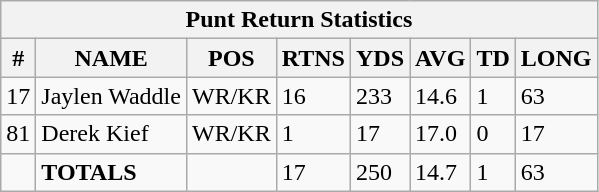<table class="wikitable sortable collapsible collapsed">
<tr>
<th colspan="8">Punt Return Statistics</th>
</tr>
<tr>
<th>#</th>
<th>NAME</th>
<th>POS</th>
<th>RTNS</th>
<th>YDS</th>
<th>AVG</th>
<th>TD</th>
<th>LONG</th>
</tr>
<tr>
<td>17</td>
<td>Jaylen Waddle</td>
<td>WR/KR</td>
<td>16</td>
<td>233</td>
<td>14.6</td>
<td>1</td>
<td>63</td>
</tr>
<tr>
<td>81</td>
<td>Derek Kief</td>
<td>WR/KR</td>
<td>1</td>
<td>17</td>
<td>17.0</td>
<td>0</td>
<td>17</td>
</tr>
<tr>
<td></td>
<td><strong>TOTALS</strong></td>
<td></td>
<td>17</td>
<td>250</td>
<td>14.7</td>
<td>1</td>
<td>63</td>
</tr>
</table>
